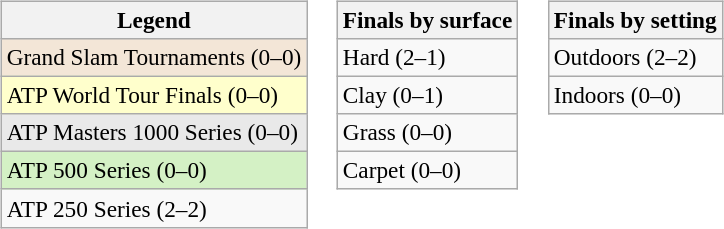<table>
<tr valign=top>
<td><br><table class=wikitable style=font-size:97%>
<tr>
<th>Legend</th>
</tr>
<tr style="background:#f3e6d7;">
<td>Grand Slam Tournaments (0–0)</td>
</tr>
<tr style="background:#ffc;">
<td>ATP World Tour Finals (0–0)</td>
</tr>
<tr style="background:#e9e9e9;">
<td>ATP Masters 1000 Series (0–0)</td>
</tr>
<tr style="background:#d4f1c5;">
<td>ATP 500 Series (0–0)</td>
</tr>
<tr>
<td>ATP 250 Series (2–2)</td>
</tr>
</table>
</td>
<td><br><table class=wikitable style=font-size:97%>
<tr>
<th>Finals by surface</th>
</tr>
<tr>
<td>Hard (2–1)</td>
</tr>
<tr>
<td>Clay (0–1)</td>
</tr>
<tr>
<td>Grass (0–0)</td>
</tr>
<tr>
<td>Carpet (0–0)</td>
</tr>
</table>
</td>
<td><br><table class=wikitable style=font-size:97%>
<tr>
<th>Finals by setting</th>
</tr>
<tr>
<td>Outdoors (2–2)</td>
</tr>
<tr>
<td>Indoors (0–0)</td>
</tr>
</table>
</td>
</tr>
</table>
